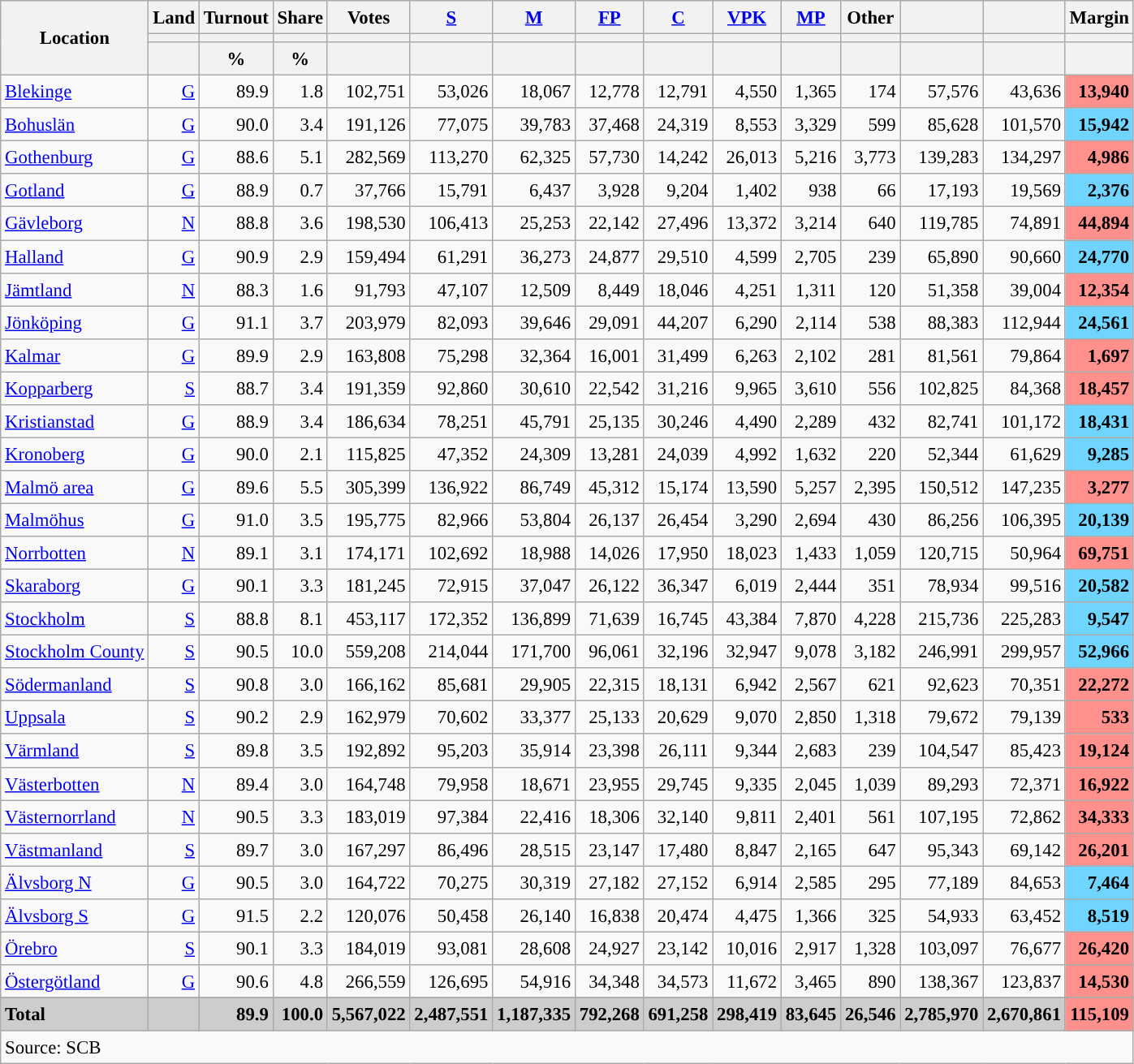<table class="wikitable sortable" style="text-align:right; font-size:95%; line-height:20px;">
<tr>
<th rowspan="3">Location</th>
<th>Land</th>
<th>Turnout</th>
<th>Share</th>
<th>Votes</th>
<th width="30px" class="unsortable"><a href='#'>S</a></th>
<th width="30px" class="unsortable"><a href='#'>M</a></th>
<th width="30px" class="unsortable"><a href='#'>FP</a></th>
<th width="30px" class="unsortable"><a href='#'>C</a></th>
<th width="30px" class="unsortable"><a href='#'>VPK</a></th>
<th width="30px" class="unsortable"><a href='#'>MP</a></th>
<th width="30px" class="unsortable">Other</th>
<th></th>
<th></th>
<th>Margin</th>
</tr>
<tr>
<th></th>
<th></th>
<th></th>
<th></th>
<th style="background:"></th>
<th style="background:"></th>
<th style="background:"></th>
<th style="background:"></th>
<th style="background:"></th>
<th style="background:"></th>
<th style="background:"></th>
<th style="background:"></th>
<th style="background:"></th>
<th></th>
</tr>
<tr>
<th></th>
<th data-sort-type="number">%</th>
<th data-sort-type="number">%</th>
<th></th>
<th data-sort-type="number"></th>
<th data-sort-type="number"></th>
<th data-sort-type="number"></th>
<th data-sort-type="number"></th>
<th data-sort-type="number"></th>
<th data-sort-type="number"></th>
<th data-sort-type="number"></th>
<th data-sort-type="number"></th>
<th data-sort-type="number"></th>
<th data-sort-type="number"></th>
</tr>
<tr>
<td align=left><a href='#'>Blekinge</a></td>
<td><a href='#'>G</a></td>
<td>89.9</td>
<td>1.8</td>
<td>102,751</td>
<td>53,026</td>
<td>18,067</td>
<td>12,778</td>
<td>12,791</td>
<td>4,550</td>
<td>1,365</td>
<td>174</td>
<td>57,576</td>
<td>43,636</td>
<td bgcolor=#ff908c><strong>13,940</strong></td>
</tr>
<tr>
<td align=left><a href='#'>Bohuslän</a></td>
<td><a href='#'>G</a></td>
<td>90.0</td>
<td>3.4</td>
<td>191,126</td>
<td>77,075</td>
<td>39,783</td>
<td>37,468</td>
<td>24,319</td>
<td>8,553</td>
<td>3,329</td>
<td>599</td>
<td>85,628</td>
<td>101,570</td>
<td bgcolor=#6fd5fe><strong>15,942</strong></td>
</tr>
<tr>
<td align=left><a href='#'>Gothenburg</a></td>
<td><a href='#'>G</a></td>
<td>88.6</td>
<td>5.1</td>
<td>282,569</td>
<td>113,270</td>
<td>62,325</td>
<td>57,730</td>
<td>14,242</td>
<td>26,013</td>
<td>5,216</td>
<td>3,773</td>
<td>139,283</td>
<td>134,297</td>
<td bgcolor=#ff908c><strong>4,986</strong></td>
</tr>
<tr>
<td align=left><a href='#'>Gotland</a></td>
<td><a href='#'>G</a></td>
<td>88.9</td>
<td>0.7</td>
<td>37,766</td>
<td>15,791</td>
<td>6,437</td>
<td>3,928</td>
<td>9,204</td>
<td>1,402</td>
<td>938</td>
<td>66</td>
<td>17,193</td>
<td>19,569</td>
<td bgcolor=#6fd5fe><strong>2,376</strong></td>
</tr>
<tr>
<td align=left><a href='#'>Gävleborg</a></td>
<td><a href='#'>N</a></td>
<td>88.8</td>
<td>3.6</td>
<td>198,530</td>
<td>106,413</td>
<td>25,253</td>
<td>22,142</td>
<td>27,496</td>
<td>13,372</td>
<td>3,214</td>
<td>640</td>
<td>119,785</td>
<td>74,891</td>
<td bgcolor=#ff908c><strong>44,894</strong></td>
</tr>
<tr>
<td align=left><a href='#'>Halland</a></td>
<td><a href='#'>G</a></td>
<td>90.9</td>
<td>2.9</td>
<td>159,494</td>
<td>61,291</td>
<td>36,273</td>
<td>24,877</td>
<td>29,510</td>
<td>4,599</td>
<td>2,705</td>
<td>239</td>
<td>65,890</td>
<td>90,660</td>
<td bgcolor=#6fd5fe><strong>24,770</strong></td>
</tr>
<tr>
<td align=left><a href='#'>Jämtland</a></td>
<td><a href='#'>N</a></td>
<td>88.3</td>
<td>1.6</td>
<td>91,793</td>
<td>47,107</td>
<td>12,509</td>
<td>8,449</td>
<td>18,046</td>
<td>4,251</td>
<td>1,311</td>
<td>120</td>
<td>51,358</td>
<td>39,004</td>
<td bgcolor=#ff908c><strong>12,354</strong></td>
</tr>
<tr>
<td align=left><a href='#'>Jönköping</a></td>
<td><a href='#'>G</a></td>
<td>91.1</td>
<td>3.7</td>
<td>203,979</td>
<td>82,093</td>
<td>39,646</td>
<td>29,091</td>
<td>44,207</td>
<td>6,290</td>
<td>2,114</td>
<td>538</td>
<td>88,383</td>
<td>112,944</td>
<td bgcolor=#6fd5fe><strong>24,561</strong></td>
</tr>
<tr>
<td align=left><a href='#'>Kalmar</a></td>
<td><a href='#'>G</a></td>
<td>89.9</td>
<td>2.9</td>
<td>163,808</td>
<td>75,298</td>
<td>32,364</td>
<td>16,001</td>
<td>31,499</td>
<td>6,263</td>
<td>2,102</td>
<td>281</td>
<td>81,561</td>
<td>79,864</td>
<td bgcolor=#ff908c><strong>1,697</strong></td>
</tr>
<tr>
<td align=left><a href='#'>Kopparberg</a></td>
<td><a href='#'>S</a></td>
<td>88.7</td>
<td>3.4</td>
<td>191,359</td>
<td>92,860</td>
<td>30,610</td>
<td>22,542</td>
<td>31,216</td>
<td>9,965</td>
<td>3,610</td>
<td>556</td>
<td>102,825</td>
<td>84,368</td>
<td bgcolor=#ff908c><strong>18,457</strong></td>
</tr>
<tr>
<td align=left><a href='#'>Kristianstad</a></td>
<td><a href='#'>G</a></td>
<td>88.9</td>
<td>3.4</td>
<td>186,634</td>
<td>78,251</td>
<td>45,791</td>
<td>25,135</td>
<td>30,246</td>
<td>4,490</td>
<td>2,289</td>
<td>432</td>
<td>82,741</td>
<td>101,172</td>
<td bgcolor=#6fd5fe><strong>18,431</strong></td>
</tr>
<tr>
<td align=left><a href='#'>Kronoberg</a></td>
<td><a href='#'>G</a></td>
<td>90.0</td>
<td>2.1</td>
<td>115,825</td>
<td>47,352</td>
<td>24,309</td>
<td>13,281</td>
<td>24,039</td>
<td>4,992</td>
<td>1,632</td>
<td>220</td>
<td>52,344</td>
<td>61,629</td>
<td bgcolor=#6fd5fe><strong>9,285</strong></td>
</tr>
<tr>
<td align=left><a href='#'>Malmö area</a></td>
<td><a href='#'>G</a></td>
<td>89.6</td>
<td>5.5</td>
<td>305,399</td>
<td>136,922</td>
<td>86,749</td>
<td>45,312</td>
<td>15,174</td>
<td>13,590</td>
<td>5,257</td>
<td>2,395</td>
<td>150,512</td>
<td>147,235</td>
<td bgcolor=#ff908c><strong>3,277</strong></td>
</tr>
<tr>
<td align=left><a href='#'>Malmöhus</a></td>
<td><a href='#'>G</a></td>
<td>91.0</td>
<td>3.5</td>
<td>195,775</td>
<td>82,966</td>
<td>53,804</td>
<td>26,137</td>
<td>26,454</td>
<td>3,290</td>
<td>2,694</td>
<td>430</td>
<td>86,256</td>
<td>106,395</td>
<td bgcolor=#6fd5fe><strong>20,139</strong></td>
</tr>
<tr>
<td align=left><a href='#'>Norrbotten</a></td>
<td><a href='#'>N</a></td>
<td>89.1</td>
<td>3.1</td>
<td>174,171</td>
<td>102,692</td>
<td>18,988</td>
<td>14,026</td>
<td>17,950</td>
<td>18,023</td>
<td>1,433</td>
<td>1,059</td>
<td>120,715</td>
<td>50,964</td>
<td bgcolor=#ff908c><strong>69,751</strong></td>
</tr>
<tr>
<td align=left><a href='#'>Skaraborg</a></td>
<td><a href='#'>G</a></td>
<td>90.1</td>
<td>3.3</td>
<td>181,245</td>
<td>72,915</td>
<td>37,047</td>
<td>26,122</td>
<td>36,347</td>
<td>6,019</td>
<td>2,444</td>
<td>351</td>
<td>78,934</td>
<td>99,516</td>
<td bgcolor=#6fd5fe><strong>20,582</strong></td>
</tr>
<tr>
<td align=left><a href='#'>Stockholm</a></td>
<td><a href='#'>S</a></td>
<td>88.8</td>
<td>8.1</td>
<td>453,117</td>
<td>172,352</td>
<td>136,899</td>
<td>71,639</td>
<td>16,745</td>
<td>43,384</td>
<td>7,870</td>
<td>4,228</td>
<td>215,736</td>
<td>225,283</td>
<td bgcolor=#6fd5fe><strong>9,547</strong></td>
</tr>
<tr>
<td align=left><a href='#'>Stockholm County</a></td>
<td><a href='#'>S</a></td>
<td>90.5</td>
<td>10.0</td>
<td>559,208</td>
<td>214,044</td>
<td>171,700</td>
<td>96,061</td>
<td>32,196</td>
<td>32,947</td>
<td>9,078</td>
<td>3,182</td>
<td>246,991</td>
<td>299,957</td>
<td bgcolor=#6fd5fe><strong>52,966</strong></td>
</tr>
<tr>
<td align=left><a href='#'>Södermanland</a></td>
<td><a href='#'>S</a></td>
<td>90.8</td>
<td>3.0</td>
<td>166,162</td>
<td>85,681</td>
<td>29,905</td>
<td>22,315</td>
<td>18,131</td>
<td>6,942</td>
<td>2,567</td>
<td>621</td>
<td>92,623</td>
<td>70,351</td>
<td bgcolor=#ff908c><strong>22,272</strong></td>
</tr>
<tr>
<td align=left><a href='#'>Uppsala</a></td>
<td><a href='#'>S</a></td>
<td>90.2</td>
<td>2.9</td>
<td>162,979</td>
<td>70,602</td>
<td>33,377</td>
<td>25,133</td>
<td>20,629</td>
<td>9,070</td>
<td>2,850</td>
<td>1,318</td>
<td>79,672</td>
<td>79,139</td>
<td bgcolor=#ff908c><strong>533</strong></td>
</tr>
<tr>
<td align=left><a href='#'>Värmland</a></td>
<td><a href='#'>S</a></td>
<td>89.8</td>
<td>3.5</td>
<td>192,892</td>
<td>95,203</td>
<td>35,914</td>
<td>23,398</td>
<td>26,111</td>
<td>9,344</td>
<td>2,683</td>
<td>239</td>
<td>104,547</td>
<td>85,423</td>
<td bgcolor=#ff908c><strong>19,124</strong></td>
</tr>
<tr>
<td align=left><a href='#'>Västerbotten</a></td>
<td><a href='#'>N</a></td>
<td>89.4</td>
<td>3.0</td>
<td>164,748</td>
<td>79,958</td>
<td>18,671</td>
<td>23,955</td>
<td>29,745</td>
<td>9,335</td>
<td>2,045</td>
<td>1,039</td>
<td>89,293</td>
<td>72,371</td>
<td bgcolor=#ff908c><strong>16,922</strong></td>
</tr>
<tr>
<td align=left><a href='#'>Västernorrland</a></td>
<td><a href='#'>N</a></td>
<td>90.5</td>
<td>3.3</td>
<td>183,019</td>
<td>97,384</td>
<td>22,416</td>
<td>18,306</td>
<td>32,140</td>
<td>9,811</td>
<td>2,401</td>
<td>561</td>
<td>107,195</td>
<td>72,862</td>
<td bgcolor=#ff908c><strong>34,333</strong></td>
</tr>
<tr>
<td align=left><a href='#'>Västmanland</a></td>
<td><a href='#'>S</a></td>
<td>89.7</td>
<td>3.0</td>
<td>167,297</td>
<td>86,496</td>
<td>28,515</td>
<td>23,147</td>
<td>17,480</td>
<td>8,847</td>
<td>2,165</td>
<td>647</td>
<td>95,343</td>
<td>69,142</td>
<td bgcolor=#ff908c><strong>26,201</strong></td>
</tr>
<tr>
<td align=left><a href='#'>Älvsborg N</a></td>
<td><a href='#'>G</a></td>
<td>90.5</td>
<td>3.0</td>
<td>164,722</td>
<td>70,275</td>
<td>30,319</td>
<td>27,182</td>
<td>27,152</td>
<td>6,914</td>
<td>2,585</td>
<td>295</td>
<td>77,189</td>
<td>84,653</td>
<td bgcolor=#6fd5fe><strong>7,464</strong></td>
</tr>
<tr>
<td align=left><a href='#'>Älvsborg S</a></td>
<td><a href='#'>G</a></td>
<td>91.5</td>
<td>2.2</td>
<td>120,076</td>
<td>50,458</td>
<td>26,140</td>
<td>16,838</td>
<td>20,474</td>
<td>4,475</td>
<td>1,366</td>
<td>325</td>
<td>54,933</td>
<td>63,452</td>
<td bgcolor=#6fd5fe><strong>8,519</strong></td>
</tr>
<tr>
<td align=left><a href='#'>Örebro</a></td>
<td><a href='#'>S</a></td>
<td>90.1</td>
<td>3.3</td>
<td>184,019</td>
<td>93,081</td>
<td>28,608</td>
<td>24,927</td>
<td>23,142</td>
<td>10,016</td>
<td>2,917</td>
<td>1,328</td>
<td>103,097</td>
<td>76,677</td>
<td bgcolor=#ff908c><strong>26,420</strong></td>
</tr>
<tr>
<td align=left><a href='#'>Östergötland</a></td>
<td><a href='#'>G</a></td>
<td>90.6</td>
<td>4.8</td>
<td>266,559</td>
<td>126,695</td>
<td>54,916</td>
<td>34,348</td>
<td>34,573</td>
<td>11,672</td>
<td>3,465</td>
<td>890</td>
<td>138,367</td>
<td>123,837</td>
<td bgcolor=#ff908c><strong>14,530</strong></td>
</tr>
<tr>
</tr>
<tr style="background:#CDCDCD;">
<td align=left><strong>Total</strong></td>
<td></td>
<td><strong>89.9</strong></td>
<td><strong>100.0</strong></td>
<td><strong>5,567,022</strong></td>
<td><strong>2,487,551</strong></td>
<td><strong>1,187,335</strong></td>
<td><strong>792,268</strong></td>
<td><strong>691,258</strong></td>
<td><strong>298,419</strong></td>
<td><strong>83,645</strong></td>
<td><strong>26,546</strong></td>
<td><strong>2,785,970</strong></td>
<td><strong>2,670,861</strong></td>
<td bgcolor=#ff908c><strong>115,109</strong></td>
</tr>
<tr>
<td align=left colspan=15>Source: SCB </td>
</tr>
</table>
